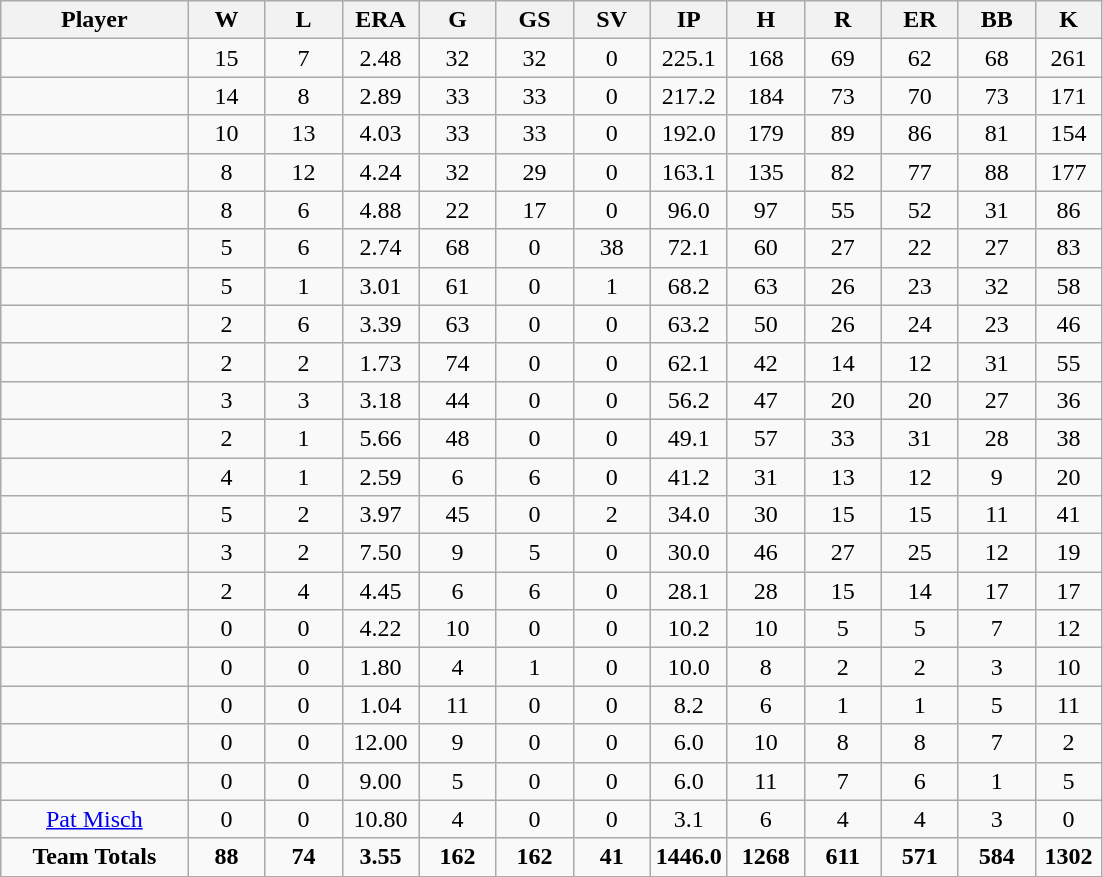<table class="wikitable sortable">
<tr>
<th bgcolor="#DDDDFF" width="17%">Player</th>
<th bgcolor="#DDDDFF" width="7%">W</th>
<th bgcolor="#DDDDFF" width="7%">L</th>
<th bgcolor="#DDDDFF" width="7%">ERA</th>
<th bgcolor="#DDDDFF" width="7%">G</th>
<th bgcolor="#DDDDFF" width="7%">GS</th>
<th bgcolor="#DDDDFF" width="7%">SV</th>
<th bgcolor="#DDDDFF" width="7%">IP</th>
<th bgcolor="#DDDDFF" width="7%">H</th>
<th bgcolor="#DDDDFF" width="7%">R</th>
<th bgcolor="#DDDDFF" width="7%">ER</th>
<th bgcolor="#DDDDFF" width="7%">BB</th>
<th bgcolor="#DDDDFF" width="7%">K</th>
</tr>
<tr align="center">
<td></td>
<td>15</td>
<td>7</td>
<td>2.48</td>
<td>32</td>
<td>32</td>
<td>0</td>
<td>225.1</td>
<td>168</td>
<td>69</td>
<td>62</td>
<td>68</td>
<td>261</td>
</tr>
<tr align="center">
<td></td>
<td>14</td>
<td>8</td>
<td>2.89</td>
<td>33</td>
<td>33</td>
<td>0</td>
<td>217.2</td>
<td>184</td>
<td>73</td>
<td>70</td>
<td>73</td>
<td>171</td>
</tr>
<tr align="center">
<td></td>
<td>10</td>
<td>13</td>
<td>4.03</td>
<td>33</td>
<td>33</td>
<td>0</td>
<td>192.0</td>
<td>179</td>
<td>89</td>
<td>86</td>
<td>81</td>
<td>154</td>
</tr>
<tr align="center">
<td></td>
<td>8</td>
<td>12</td>
<td>4.24</td>
<td>32</td>
<td>29</td>
<td>0</td>
<td>163.1</td>
<td>135</td>
<td>82</td>
<td>77</td>
<td>88</td>
<td>177</td>
</tr>
<tr align="center">
<td></td>
<td>8</td>
<td>6</td>
<td>4.88</td>
<td>22</td>
<td>17</td>
<td>0</td>
<td>96.0</td>
<td>97</td>
<td>55</td>
<td>52</td>
<td>31</td>
<td>86</td>
</tr>
<tr align="center">
<td></td>
<td>5</td>
<td>6</td>
<td>2.74</td>
<td>68</td>
<td>0</td>
<td>38</td>
<td>72.1</td>
<td>60</td>
<td>27</td>
<td>22</td>
<td>27</td>
<td>83</td>
</tr>
<tr align="center">
<td></td>
<td>5</td>
<td>1</td>
<td>3.01</td>
<td>61</td>
<td>0</td>
<td>1</td>
<td>68.2</td>
<td>63</td>
<td>26</td>
<td>23</td>
<td>32</td>
<td>58</td>
</tr>
<tr align="center">
<td></td>
<td>2</td>
<td>6</td>
<td>3.39</td>
<td>63</td>
<td>0</td>
<td>0</td>
<td>63.2</td>
<td>50</td>
<td>26</td>
<td>24</td>
<td>23</td>
<td>46</td>
</tr>
<tr align="center">
<td></td>
<td>2</td>
<td>2</td>
<td>1.73</td>
<td>74</td>
<td>0</td>
<td>0</td>
<td>62.1</td>
<td>42</td>
<td>14</td>
<td>12</td>
<td>31</td>
<td>55</td>
</tr>
<tr align="center">
<td></td>
<td>3</td>
<td>3</td>
<td>3.18</td>
<td>44</td>
<td>0</td>
<td>0</td>
<td>56.2</td>
<td>47</td>
<td>20</td>
<td>20</td>
<td>27</td>
<td>36</td>
</tr>
<tr align="center">
<td></td>
<td>2</td>
<td>1</td>
<td>5.66</td>
<td>48</td>
<td>0</td>
<td>0</td>
<td>49.1</td>
<td>57</td>
<td>33</td>
<td>31</td>
<td>28</td>
<td>38</td>
</tr>
<tr align="center">
<td></td>
<td>4</td>
<td>1</td>
<td>2.59</td>
<td>6</td>
<td>6</td>
<td>0</td>
<td>41.2</td>
<td>31</td>
<td>13</td>
<td>12</td>
<td>9</td>
<td>20</td>
</tr>
<tr align="center">
<td></td>
<td>5</td>
<td>2</td>
<td>3.97</td>
<td>45</td>
<td>0</td>
<td>2</td>
<td>34.0</td>
<td>30</td>
<td>15</td>
<td>15</td>
<td>11</td>
<td>41</td>
</tr>
<tr align="center">
<td></td>
<td>3</td>
<td>2</td>
<td>7.50</td>
<td>9</td>
<td>5</td>
<td>0</td>
<td>30.0</td>
<td>46</td>
<td>27</td>
<td>25</td>
<td>12</td>
<td>19</td>
</tr>
<tr align="center">
<td></td>
<td>2</td>
<td>4</td>
<td>4.45</td>
<td>6</td>
<td>6</td>
<td>0</td>
<td>28.1</td>
<td>28</td>
<td>15</td>
<td>14</td>
<td>17</td>
<td>17</td>
</tr>
<tr align="center">
<td></td>
<td>0</td>
<td>0</td>
<td>4.22</td>
<td>10</td>
<td>0</td>
<td>0</td>
<td>10.2</td>
<td>10</td>
<td>5</td>
<td>5</td>
<td>7</td>
<td>12</td>
</tr>
<tr align="center">
<td></td>
<td>0</td>
<td>0</td>
<td>1.80</td>
<td>4</td>
<td>1</td>
<td>0</td>
<td>10.0</td>
<td>8</td>
<td>2</td>
<td>2</td>
<td>3</td>
<td>10</td>
</tr>
<tr align="center">
<td></td>
<td>0</td>
<td>0</td>
<td>1.04</td>
<td>11</td>
<td>0</td>
<td>0</td>
<td>8.2</td>
<td>6</td>
<td>1</td>
<td>1</td>
<td>5</td>
<td>11</td>
</tr>
<tr align="center">
<td></td>
<td>0</td>
<td>0</td>
<td>12.00</td>
<td>9</td>
<td>0</td>
<td>0</td>
<td>6.0</td>
<td>10</td>
<td>8</td>
<td>8</td>
<td>7</td>
<td>2</td>
</tr>
<tr align="center">
<td></td>
<td>0</td>
<td>0</td>
<td>9.00</td>
<td>5</td>
<td>0</td>
<td>0</td>
<td>6.0</td>
<td>11</td>
<td>7</td>
<td>6</td>
<td>1</td>
<td>5</td>
</tr>
<tr align=center>
<td><a href='#'>Pat Misch</a></td>
<td>0</td>
<td>0</td>
<td>10.80</td>
<td>4</td>
<td>0</td>
<td>0</td>
<td>3.1</td>
<td>6</td>
<td>4</td>
<td>4</td>
<td>3</td>
<td>0</td>
</tr>
<tr align=center>
<td><strong>Team Totals</strong></td>
<td><strong>88</strong></td>
<td><strong>74</strong></td>
<td><strong>3.55</strong></td>
<td><strong>162</strong></td>
<td><strong>162</strong></td>
<td><strong>41</strong></td>
<td><strong>1446.0</strong></td>
<td><strong>1268</strong></td>
<td><strong>611</strong></td>
<td><strong>571</strong></td>
<td><strong>584</strong></td>
<td><strong>1302</strong></td>
</tr>
</table>
